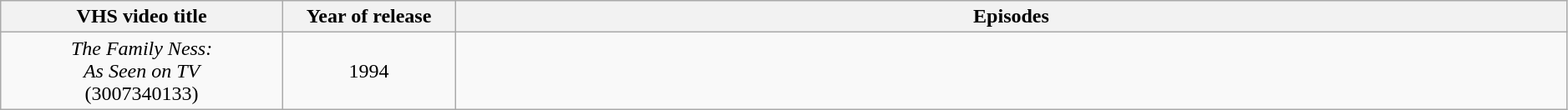<table class="wikitable" width=99%>
<tr>
<th style="width:18%;">VHS video title</th>
<th style="width:11%;">Year of release</th>
<th>Episodes</th>
</tr>
<tr>
<td align="center"><em>The Family Ness:<br>As Seen on TV</em><br>(3007340133)</td>
<td align="center">1994</td>
<td align="center"></td>
</tr>
</table>
